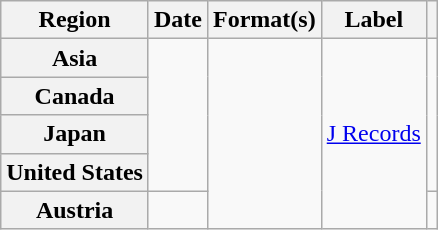<table class="wikitable plainrowheaders">
<tr>
<th scope="col">Region</th>
<th scope="col">Date</th>
<th scope="col">Format(s)</th>
<th scope="col">Label</th>
<th scope="col"></th>
</tr>
<tr>
<th scope="row">Asia</th>
<td rowspan="4"></td>
<td rowspan="5"></td>
<td rowspan="5"><a href='#'>J Records</a></td>
<td rowspan="4"></td>
</tr>
<tr>
<th scope="row">Canada</th>
</tr>
<tr>
<th scope="row">Japan</th>
</tr>
<tr>
<th scope="row">United States</th>
</tr>
<tr>
<th scope="row">Austria</th>
<td rowspan="1"></td>
<td></td>
</tr>
</table>
